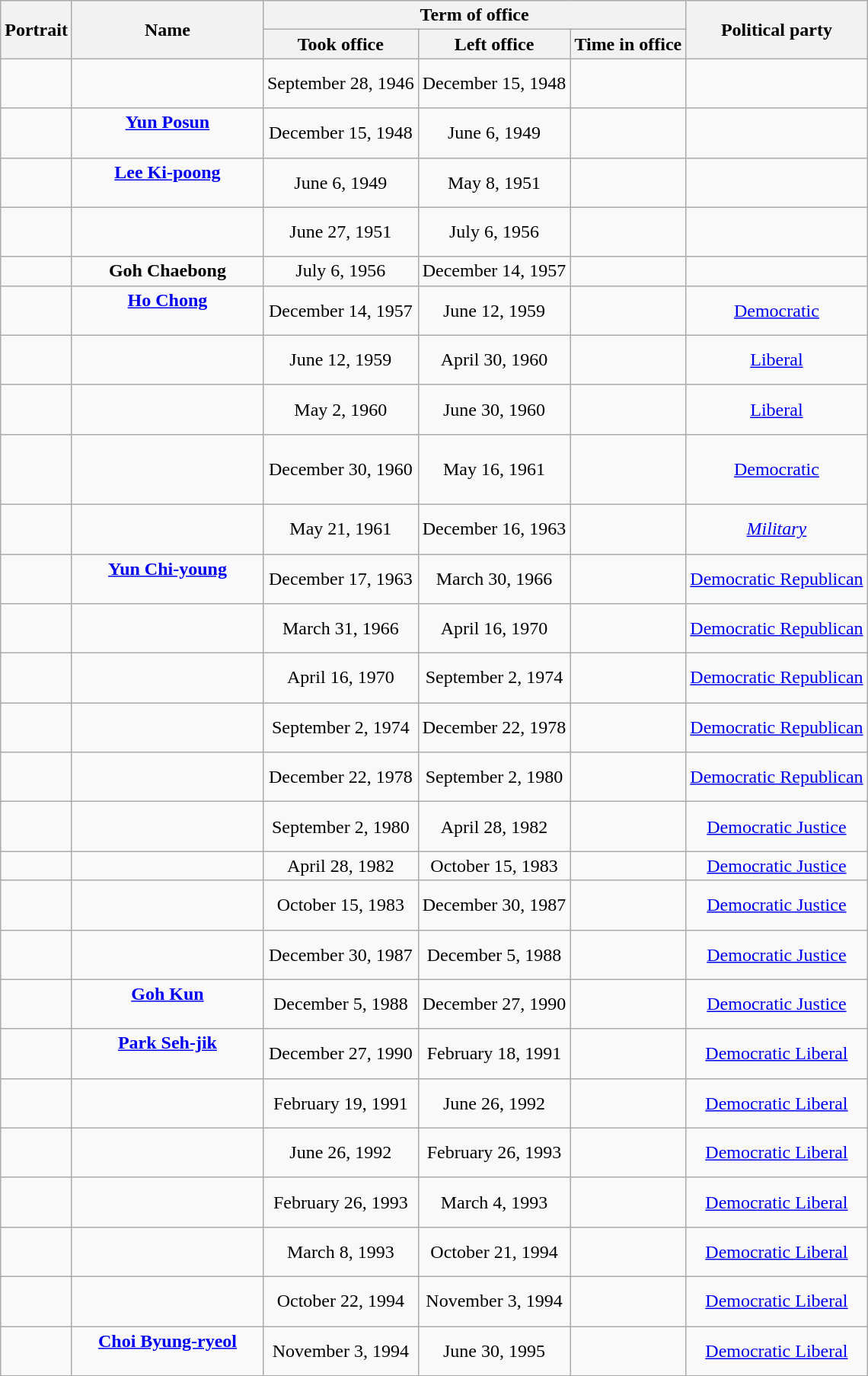<table class="wikitable" style="text-align:center">
<tr>
<th rowspan="2">Portrait</th>
<th rowspan="2" width="160">Name<br></th>
<th colspan="3">Term of office</th>
<th rowspan="2">Political party</th>
</tr>
<tr>
<th>Took office</th>
<th>Left office</th>
<th>Time in office</th>
</tr>
<tr>
<td></td>
<td><strong></strong><br><br></td>
<td>September 28, 1946</td>
<td>December 15, 1948</td>
<td></td>
<td></td>
</tr>
<tr>
<td></td>
<td><strong><a href='#'>Yun Posun</a></strong><br><br></td>
<td>December 15, 1948</td>
<td>June 6, 1949</td>
<td></td>
<td></td>
</tr>
<tr>
<td></td>
<td><strong><a href='#'>Lee Ki-poong</a></strong><br><br></td>
<td>June 6, 1949</td>
<td>May 8, 1951</td>
<td></td>
<td></td>
</tr>
<tr>
<td></td>
<td><strong></strong><br><br></td>
<td>June 27, 1951</td>
<td>July 6, 1956</td>
<td></td>
<td></td>
</tr>
<tr>
<td></td>
<td><strong>Goh Chaebong</strong><br> </td>
<td>July 6, 1956</td>
<td>December 14, 1957</td>
<td></td>
<td></td>
</tr>
<tr>
<td></td>
<td><strong><a href='#'>Ho Chong</a></strong><br><br></td>
<td>December 14, 1957</td>
<td>June 12, 1959</td>
<td></td>
<td><a href='#'>Democratic</a></td>
</tr>
<tr>
<td></td>
<td><strong></strong><br><br></td>
<td>June 12, 1959</td>
<td>April 30, 1960</td>
<td></td>
<td><a href='#'>Liberal</a></td>
</tr>
<tr>
<td></td>
<td><strong></strong><br><br></td>
<td>May 2, 1960</td>
<td>June 30, 1960</td>
<td></td>
<td><a href='#'>Liberal</a></td>
</tr>
<tr>
<td></td>
<td><strong></strong><br><br><br></td>
<td>December 30, 1960</td>
<td>May 16, 1961</td>
<td></td>
<td><a href='#'>Democratic</a></td>
</tr>
<tr>
<td></td>
<td><strong></strong><br><br></td>
<td>May 21, 1961</td>
<td>December 16, 1963</td>
<td></td>
<td><em><a href='#'>Military</a></em></td>
</tr>
<tr>
<td></td>
<td><strong><a href='#'>Yun Chi-young</a></strong><br><br></td>
<td>December 17, 1963</td>
<td>March 30, 1966</td>
<td></td>
<td><a href='#'>Democratic Republican</a></td>
</tr>
<tr>
<td></td>
<td><strong></strong><br><br></td>
<td>March 31, 1966</td>
<td>April 16, 1970</td>
<td></td>
<td><a href='#'>Democratic Republican</a></td>
</tr>
<tr>
<td></td>
<td><strong></strong><br><br></td>
<td>April 16, 1970</td>
<td>September 2, 1974</td>
<td></td>
<td><a href='#'>Democratic Republican</a></td>
</tr>
<tr>
<td></td>
<td><strong></strong><br><br></td>
<td>September 2, 1974</td>
<td>December 22, 1978</td>
<td></td>
<td><a href='#'>Democratic Republican</a></td>
</tr>
<tr>
<td></td>
<td><strong></strong><br><br></td>
<td>December 22, 1978</td>
<td>September 2, 1980</td>
<td></td>
<td><a href='#'>Democratic Republican</a></td>
</tr>
<tr>
<td></td>
<td><strong></strong><br><br></td>
<td>September 2, 1980</td>
<td>April 28, 1982</td>
<td></td>
<td><a href='#'>Democratic Justice</a></td>
</tr>
<tr>
<td></td>
<td><strong></strong><br> </td>
<td>April 28, 1982</td>
<td>October 15, 1983</td>
<td></td>
<td><a href='#'>Democratic Justice</a></td>
</tr>
<tr>
<td></td>
<td><strong></strong><br><br></td>
<td>October 15, 1983</td>
<td>December 30, 1987</td>
<td></td>
<td><a href='#'>Democratic Justice</a></td>
</tr>
<tr>
<td></td>
<td><strong></strong><br><br></td>
<td>December 30, 1987</td>
<td>December 5, 1988</td>
<td></td>
<td><a href='#'>Democratic Justice</a></td>
</tr>
<tr>
<td></td>
<td><strong><a href='#'>Goh Kun</a></strong><br><br></td>
<td>December 5, 1988</td>
<td>December 27, 1990</td>
<td></td>
<td><a href='#'>Democratic Justice</a></td>
</tr>
<tr>
<td></td>
<td><strong><a href='#'>Park Seh-jik</a></strong><br><br></td>
<td>December 27, 1990</td>
<td>February 18, 1991</td>
<td></td>
<td><a href='#'>Democratic Liberal</a></td>
</tr>
<tr>
<td></td>
<td><strong></strong><br><br></td>
<td>February 19, 1991</td>
<td>June 26, 1992</td>
<td></td>
<td><a href='#'>Democratic Liberal</a></td>
</tr>
<tr>
<td></td>
<td><strong></strong><br><br></td>
<td>June 26, 1992</td>
<td>February 26, 1993</td>
<td></td>
<td><a href='#'>Democratic Liberal</a></td>
</tr>
<tr>
<td></td>
<td><strong></strong><br><br></td>
<td>February 26, 1993</td>
<td>March 4, 1993</td>
<td></td>
<td><a href='#'>Democratic Liberal</a></td>
</tr>
<tr>
<td></td>
<td><strong></strong><br><br></td>
<td>March 8, 1993</td>
<td>October 21, 1994</td>
<td></td>
<td><a href='#'>Democratic Liberal</a></td>
</tr>
<tr>
<td></td>
<td><strong></strong><br><br></td>
<td>October 22, 1994</td>
<td>November 3, 1994</td>
<td></td>
<td><a href='#'>Democratic Liberal</a></td>
</tr>
<tr>
<td></td>
<td><strong><a href='#'>Choi Byung-ryeol</a></strong><br><br></td>
<td>November 3, 1994</td>
<td>June 30, 1995</td>
<td></td>
<td><a href='#'>Democratic Liberal</a></td>
</tr>
</table>
